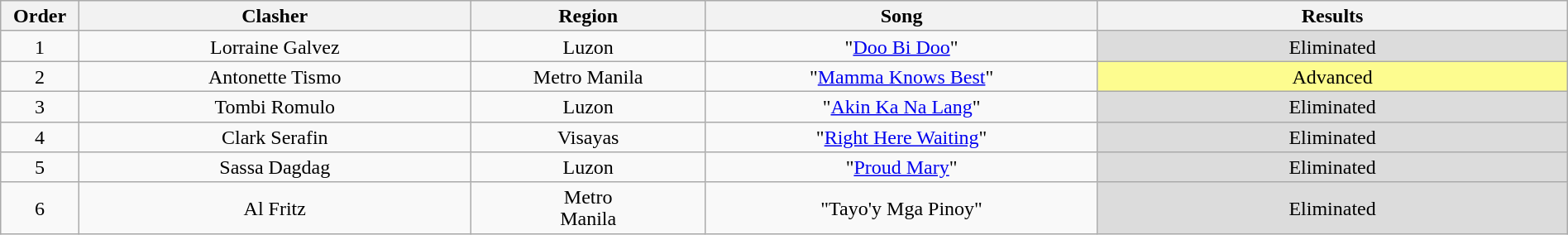<table class="wikitable" style="text-align:center; line-height:17px; width:100%;">
<tr>
<th width="5%">Order</th>
<th width="25%">Clasher</th>
<th>Region</th>
<th width="25%">Song</th>
<th width="30%">Results</th>
</tr>
<tr>
<td>1</td>
<td>Lorraine Galvez</td>
<td>Luzon</td>
<td>"<a href='#'>Doo Bi Doo</a>"</td>
<td style="background:#DCDCDC;">Eliminated</td>
</tr>
<tr>
<td>2</td>
<td>Antonette Tismo</td>
<td>Metro Manila</td>
<td>"<a href='#'>Mamma Knows Best</a>"</td>
<td style="background:#fdfc8f;">Advanced</td>
</tr>
<tr>
<td>3</td>
<td>Tombi Romulo</td>
<td>Luzon</td>
<td>"<a href='#'>Akin Ka Na Lang</a>"</td>
<td style="background:#DCDCDC;">Eliminated</td>
</tr>
<tr>
<td>4</td>
<td>Clark Serafin</td>
<td>Visayas</td>
<td>"<a href='#'>Right Here Waiting</a>"</td>
<td style="background:#DCDCDC;">Eliminated</td>
</tr>
<tr>
<td>5</td>
<td>Sassa Dagdag</td>
<td>Luzon</td>
<td>"<a href='#'>Proud Mary</a>"</td>
<td style="background:#DCDCDC;">Eliminated</td>
</tr>
<tr>
<td>6</td>
<td>Al Fritz</td>
<td>Metro<br>Manila</td>
<td>"Tayo'y Mga Pinoy"</td>
<td style="background:#DCDCDC;">Eliminated</td>
</tr>
</table>
